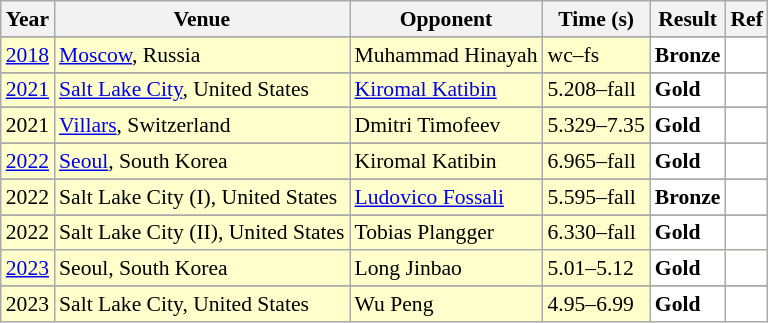<table class="sortable wikitable" style="font-size: 90%;">
<tr>
<th>Year</th>
<th>Venue</th>
<th>Opponent</th>
<th>Time (s)</th>
<th>Result</th>
<th>Ref</th>
</tr>
<tr>
</tr>
<tr style="background:#ffffcc">
<td align="center"><a href='#'>2018</a></td>
<td align="left"><a href='#'>Moscow</a>, Russia</td>
<td align="left"> Muhammad Hinayah</td>
<td align="left">wc–fs</td>
<td style="text-align:left; background:white"> <strong>Bronze</strong></td>
<td style="text-align:center; background:white"></td>
</tr>
<tr>
</tr>
<tr style="background:#ffffcc">
<td align="center"><a href='#'>2021</a></td>
<td align="left"><a href='#'>Salt Lake City</a>, United States</td>
<td align="left"> <a href='#'>Kiromal Katibin</a></td>
<td align="left">5.208–fall</td>
<td style="text-align:left; background:white"> <strong>Gold</strong></td>
<td style="text-align:center; background:white"></td>
</tr>
<tr>
</tr>
<tr style="background:#ffffcc">
<td align="center">2021</td>
<td align="left"><a href='#'>Villars</a>, Switzerland</td>
<td align="left"> Dmitri Timofeev</td>
<td align="left">5.329–7.35</td>
<td style="text-align:left; background:white"> <strong>Gold</strong></td>
<td style="text-align:center; background:white"></td>
</tr>
<tr>
</tr>
<tr style="background:#ffffcc">
<td align="center"><a href='#'>2022</a></td>
<td align="left"><a href='#'>Seoul</a>, South Korea</td>
<td align="left"> Kiromal Katibin</td>
<td align="left">6.965–fall</td>
<td style="text-align:left; background:white"> <strong>Gold</strong></td>
<td style="text-align:center; background:white"></td>
</tr>
<tr>
</tr>
<tr style="background:#ffffcc">
<td align="center">2022</td>
<td align="left">Salt Lake City (I), United States</td>
<td align="left"> <a href='#'>Ludovico Fossali</a></td>
<td align="left">5.595–fall</td>
<td style="text-align:left; background:white"> <strong>Bronze</strong></td>
<td style="text-align:center; background:white"></td>
</tr>
<tr>
</tr>
<tr style="background:#ffffcc">
<td align="center">2022</td>
<td align="left">Salt Lake City (II), United States</td>
<td align="left"> Tobias Plangger</td>
<td align="left">6.330–fall</td>
<td style="text-align:left; background:white"> <strong>Gold</strong></td>
<td style="text-align:center; background:white"></td>
</tr>
<tr style="background:#ffffcc">
<td align="center"><a href='#'>2023</a></td>
<td align="left">Seoul, South Korea</td>
<td align="left"> Long Jinbao</td>
<td align="left">5.01–5.12</td>
<td style="text-align:left; background:white"> <strong>Gold</strong></td>
<td style="text-align:center; background:white"></td>
</tr>
<tr>
</tr>
<tr style="background:#ffffcc">
<td align="center">2023</td>
<td align="left">Salt Lake City, United States</td>
<td align="left"> Wu Peng</td>
<td align="left">4.95–6.99</td>
<td style="text-align:left; background:white"> <strong>Gold</strong></td>
<td style="text-align:center; background:white"></td>
</tr>
</table>
